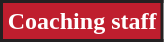<table class="wikitable">
<tr>
<th style="background:#BF1E2E; color:#FFF; border:2px solid #242021;" scope="col" colspan="2">Coaching staff<br>
</th>
</tr>
</table>
